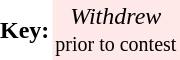<table border="0" cellspacing="0" cellpadding="2">
<tr>
<td><strong>Key:</strong></td>
<td align="center" bgcolor=#FFE8E8><em>Withdrew</em><br><small>prior to contest</small></td>
</tr>
</table>
